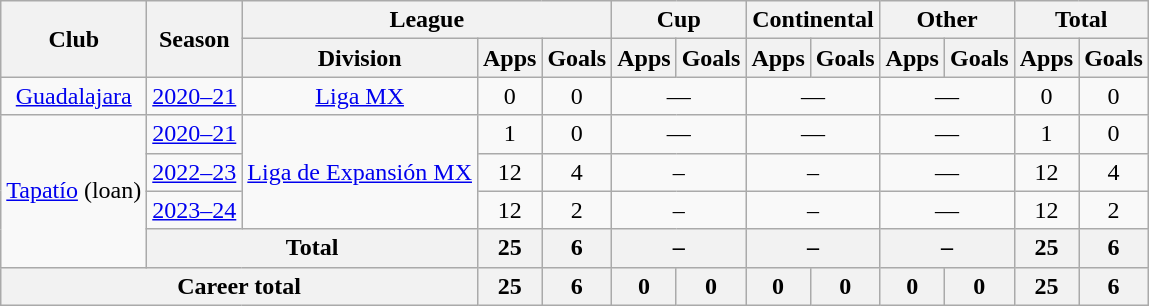<table class="wikitable" style="text-align:center">
<tr>
<th rowspan="2">Club</th>
<th rowspan="2">Season</th>
<th colspan="3">League</th>
<th colspan="2">Cup</th>
<th colspan="2">Continental</th>
<th colspan="2">Other</th>
<th colspan="2">Total</th>
</tr>
<tr>
<th>Division</th>
<th>Apps</th>
<th>Goals</th>
<th>Apps</th>
<th>Goals</th>
<th>Apps</th>
<th>Goals</th>
<th>Apps</th>
<th>Goals</th>
<th>Apps</th>
<th>Goals</th>
</tr>
<tr>
<td><a href='#'>Guadalajara</a></td>
<td><a href='#'>2020–21</a></td>
<td><a href='#'>Liga MX</a></td>
<td>0</td>
<td>0</td>
<td colspan=2>—</td>
<td colspan=2>—</td>
<td colspan=2>—</td>
<td>0</td>
<td>0</td>
</tr>
<tr>
<td rowspan="4"><a href='#'>Tapatío</a> (loan)</td>
<td><a href='#'>2020–21</a></td>
<td rowspan="3"><a href='#'>Liga de Expansión MX</a></td>
<td>1</td>
<td>0</td>
<td colspan=2>—</td>
<td colspan=2>—</td>
<td colspan=2>—</td>
<td>1</td>
<td>0</td>
</tr>
<tr>
<td><a href='#'>2022–23</a></td>
<td>12</td>
<td>4</td>
<td colspan="2">–</td>
<td colspan="2">–</td>
<td colspan="2">—</td>
<td>12</td>
<td>4</td>
</tr>
<tr>
<td><a href='#'>2023–24</a></td>
<td>12</td>
<td>2</td>
<td colspan="2">–</td>
<td colspan="2">–</td>
<td colspan="2">—</td>
<td>12</td>
<td>2</td>
</tr>
<tr>
<th colspan="2">Total</th>
<th>25</th>
<th>6</th>
<th colspan="2">–</th>
<th colspan="2">–</th>
<th colspan="2">–</th>
<th>25</th>
<th>6</th>
</tr>
<tr>
<th colspan="3">Career total</th>
<th>25</th>
<th>6</th>
<th>0</th>
<th>0</th>
<th>0</th>
<th>0</th>
<th>0</th>
<th>0</th>
<th>25</th>
<th>6</th>
</tr>
</table>
